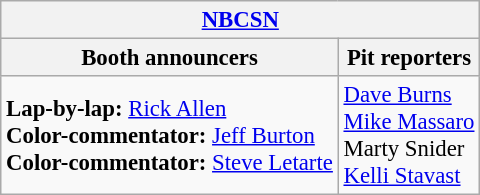<table class="wikitable" style="font-size: 95%;">
<tr>
<th colspan="2"><a href='#'>NBCSN</a></th>
</tr>
<tr>
<th>Booth announcers</th>
<th>Pit reporters</th>
</tr>
<tr>
<td><strong>Lap-by-lap:</strong> <a href='#'>Rick Allen</a><br><strong>Color-commentator:</strong> <a href='#'>Jeff Burton</a><br><strong>Color-commentator:</strong> <a href='#'>Steve Letarte</a></td>
<td><a href='#'>Dave Burns</a><br><a href='#'>Mike Massaro</a><br>Marty Snider<br><a href='#'>Kelli Stavast</a></td>
</tr>
</table>
